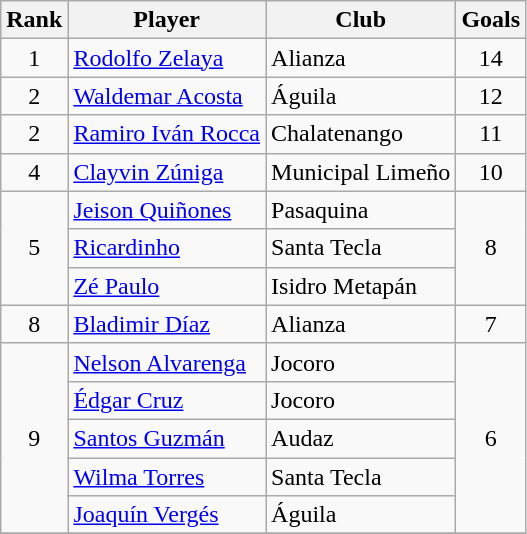<table class="wikitable" style="text-align:center">
<tr>
<th>Rank</th>
<th>Player</th>
<th>Club</th>
<th>Goals</th>
</tr>
<tr>
<td>1</td>
<td align="left"> <a href='#'>Rodolfo Zelaya</a></td>
<td align="left">Alianza</td>
<td>14</td>
</tr>
<tr>
<td>2</td>
<td align="left"> <a href='#'>Waldemar Acosta</a></td>
<td align="left">Águila</td>
<td>12</td>
</tr>
<tr>
<td>2</td>
<td align="left"> <a href='#'>Ramiro Iván Rocca</a></td>
<td align="left">Chalatenango</td>
<td>11</td>
</tr>
<tr>
<td>4</td>
<td align="left"> <a href='#'>Clayvin Zúniga</a></td>
<td align="left">Municipal Limeño</td>
<td>10</td>
</tr>
<tr>
<td rowspan=3>5</td>
<td align="left"> <a href='#'>Jeison Quiñones</a></td>
<td align="left">Pasaquina</td>
<td rowspan=3>8</td>
</tr>
<tr>
<td align="left"> <a href='#'>Ricardinho</a></td>
<td align="left">Santa Tecla</td>
</tr>
<tr>
<td align="left"> <a href='#'>Zé Paulo</a></td>
<td align="left">Isidro Metapán</td>
</tr>
<tr>
<td>8</td>
<td align="left"> <a href='#'>Bladimir Díaz</a></td>
<td align="left">Alianza</td>
<td>7</td>
</tr>
<tr>
<td rowspan=5>9</td>
<td align="left"> <a href='#'>Nelson Alvarenga</a></td>
<td align="left">Jocoro</td>
<td rowspan=5>6</td>
</tr>
<tr>
<td align="left"> <a href='#'>Édgar Cruz</a></td>
<td align="left">Jocoro</td>
</tr>
<tr>
<td align="left"> <a href='#'>Santos Guzmán</a></td>
<td align="left">Audaz</td>
</tr>
<tr>
<td align="left"> <a href='#'>Wilma Torres</a></td>
<td align="left">Santa Tecla</td>
</tr>
<tr>
<td align="left"> <a href='#'>Joaquín Vergés</a></td>
<td align="left">Águila</td>
</tr>
<tr>
</tr>
</table>
